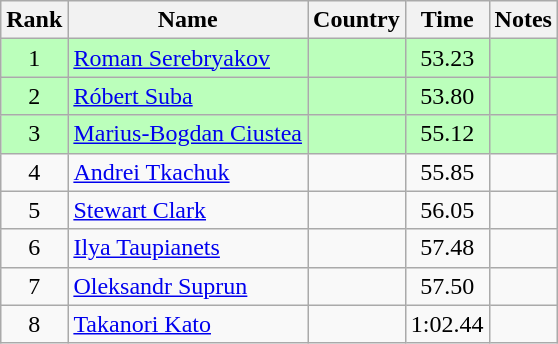<table class="wikitable" style="text-align:center">
<tr>
<th>Rank</th>
<th>Name</th>
<th>Country</th>
<th>Time</th>
<th>Notes</th>
</tr>
<tr bgcolor=bbffbb>
<td>1</td>
<td align="left"><a href='#'>Roman Serebryakov</a></td>
<td align="left"></td>
<td>53.23</td>
<td></td>
</tr>
<tr bgcolor=bbffbb>
<td>2</td>
<td align="left"><a href='#'>Róbert Suba</a></td>
<td align="left"></td>
<td>53.80</td>
<td></td>
</tr>
<tr bgcolor=bbffbb>
<td>3</td>
<td align="left"><a href='#'>Marius-Bogdan Ciustea</a></td>
<td align="left"></td>
<td>55.12</td>
<td></td>
</tr>
<tr>
<td>4</td>
<td align="left"><a href='#'>Andrei Tkachuk</a></td>
<td align="left"></td>
<td>55.85</td>
<td></td>
</tr>
<tr>
<td>5</td>
<td align="left"><a href='#'>Stewart Clark</a></td>
<td align="left"></td>
<td>56.05</td>
<td></td>
</tr>
<tr>
<td>6</td>
<td align="left"><a href='#'>Ilya Taupianets</a></td>
<td align="left"></td>
<td>57.48</td>
<td></td>
</tr>
<tr>
<td>7</td>
<td align="left"><a href='#'>Oleksandr Suprun</a></td>
<td align="left"></td>
<td>57.50</td>
<td></td>
</tr>
<tr>
<td>8</td>
<td align="left"><a href='#'>Takanori Kato</a></td>
<td align="left"></td>
<td>1:02.44</td>
<td></td>
</tr>
</table>
